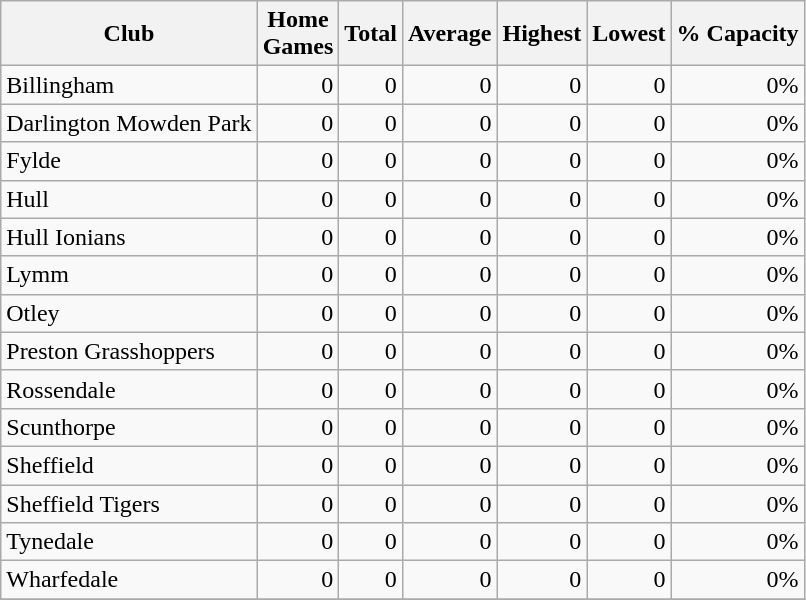<table class="wikitable sortable" style="text-align:right">
<tr>
<th>Club</th>
<th>Home<br>Games</th>
<th>Total</th>
<th>Average</th>
<th>Highest</th>
<th>Lowest</th>
<th>% Capacity</th>
</tr>
<tr>
<td style="text-align:left">Billingham</td>
<td>0</td>
<td>0</td>
<td>0</td>
<td>0</td>
<td>0</td>
<td>0%</td>
</tr>
<tr>
<td style="text-align:left">Darlington Mowden Park</td>
<td>0</td>
<td>0</td>
<td>0</td>
<td>0</td>
<td>0</td>
<td>0%</td>
</tr>
<tr>
<td style="text-align:left">Fylde</td>
<td>0</td>
<td>0</td>
<td>0</td>
<td>0</td>
<td>0</td>
<td>0%</td>
</tr>
<tr>
<td style="text-align:left">Hull</td>
<td>0</td>
<td>0</td>
<td>0</td>
<td>0</td>
<td>0</td>
<td>0%</td>
</tr>
<tr>
<td style="text-align:left">Hull Ionians</td>
<td>0</td>
<td>0</td>
<td>0</td>
<td>0</td>
<td>0</td>
<td>0%</td>
</tr>
<tr>
<td style="text-align:left">Lymm</td>
<td>0</td>
<td>0</td>
<td>0</td>
<td>0</td>
<td>0</td>
<td>0%</td>
</tr>
<tr>
<td style="text-align:left">Otley</td>
<td>0</td>
<td>0</td>
<td>0</td>
<td>0</td>
<td>0</td>
<td>0%</td>
</tr>
<tr>
<td style="text-align:left">Preston Grasshoppers</td>
<td>0</td>
<td>0</td>
<td>0</td>
<td>0</td>
<td>0</td>
<td>0%</td>
</tr>
<tr>
<td style="text-align:left">Rossendale</td>
<td>0</td>
<td>0</td>
<td>0</td>
<td>0</td>
<td>0</td>
<td>0%</td>
</tr>
<tr>
<td style="text-align:left">Scunthorpe</td>
<td>0</td>
<td>0</td>
<td>0</td>
<td>0</td>
<td>0</td>
<td>0%</td>
</tr>
<tr>
<td style="text-align:left">Sheffield</td>
<td>0</td>
<td>0</td>
<td>0</td>
<td>0</td>
<td>0</td>
<td>0%</td>
</tr>
<tr>
<td style="text-align:left">Sheffield Tigers</td>
<td>0</td>
<td>0</td>
<td>0</td>
<td>0</td>
<td>0</td>
<td>0%</td>
</tr>
<tr>
<td style="text-align:left">Tynedale</td>
<td>0</td>
<td>0</td>
<td>0</td>
<td>0</td>
<td>0</td>
<td>0%</td>
</tr>
<tr>
<td style="text-align:left">Wharfedale</td>
<td>0</td>
<td>0</td>
<td>0</td>
<td>0</td>
<td>0</td>
<td>0%</td>
</tr>
<tr>
</tr>
</table>
